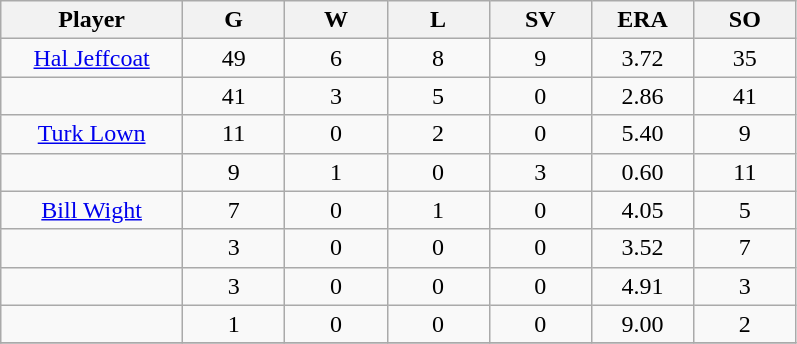<table class="wikitable sortable">
<tr>
<th bgcolor="#DDDDFF" width="16%">Player</th>
<th bgcolor="#DDDDFF" width="9%">G</th>
<th bgcolor="#DDDDFF" width="9%">W</th>
<th bgcolor="#DDDDFF" width="9%">L</th>
<th bgcolor="#DDDDFF" width="9%">SV</th>
<th bgcolor="#DDDDFF" width="9%">ERA</th>
<th bgcolor="#DDDDFF" width="9%">SO</th>
</tr>
<tr align="center">
<td><a href='#'>Hal Jeffcoat</a></td>
<td>49</td>
<td>6</td>
<td>8</td>
<td>9</td>
<td>3.72</td>
<td>35</td>
</tr>
<tr align="center">
<td></td>
<td>41</td>
<td>3</td>
<td>5</td>
<td>0</td>
<td>2.86</td>
<td>41</td>
</tr>
<tr align="center">
<td><a href='#'>Turk Lown</a></td>
<td>11</td>
<td>0</td>
<td>2</td>
<td>0</td>
<td>5.40</td>
<td>9</td>
</tr>
<tr align="center">
<td></td>
<td>9</td>
<td>1</td>
<td>0</td>
<td>3</td>
<td>0.60</td>
<td>11</td>
</tr>
<tr align="center">
<td><a href='#'>Bill Wight</a></td>
<td>7</td>
<td>0</td>
<td>1</td>
<td>0</td>
<td>4.05</td>
<td>5</td>
</tr>
<tr align="center">
<td></td>
<td>3</td>
<td>0</td>
<td>0</td>
<td>0</td>
<td>3.52</td>
<td>7</td>
</tr>
<tr align="center">
<td></td>
<td>3</td>
<td>0</td>
<td>0</td>
<td>0</td>
<td>4.91</td>
<td>3</td>
</tr>
<tr align="center">
<td></td>
<td>1</td>
<td>0</td>
<td>0</td>
<td>0</td>
<td>9.00</td>
<td>2</td>
</tr>
<tr align="center">
</tr>
</table>
